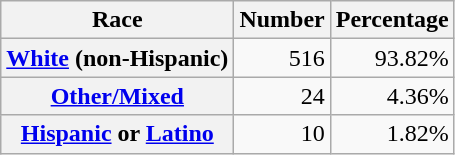<table class="wikitable" style="text-align:right">
<tr>
<th scope="col">Race</th>
<th scope="col">Number</th>
<th scope="col">Percentage</th>
</tr>
<tr>
<th scope="row"><a href='#'>White</a> (non-Hispanic)</th>
<td>516</td>
<td>93.82%</td>
</tr>
<tr>
<th scope="row"><a href='#'>Other/Mixed</a></th>
<td>24</td>
<td>4.36%</td>
</tr>
<tr>
<th scope="row"><a href='#'>Hispanic</a> or <a href='#'>Latino</a></th>
<td>10</td>
<td>1.82%</td>
</tr>
</table>
